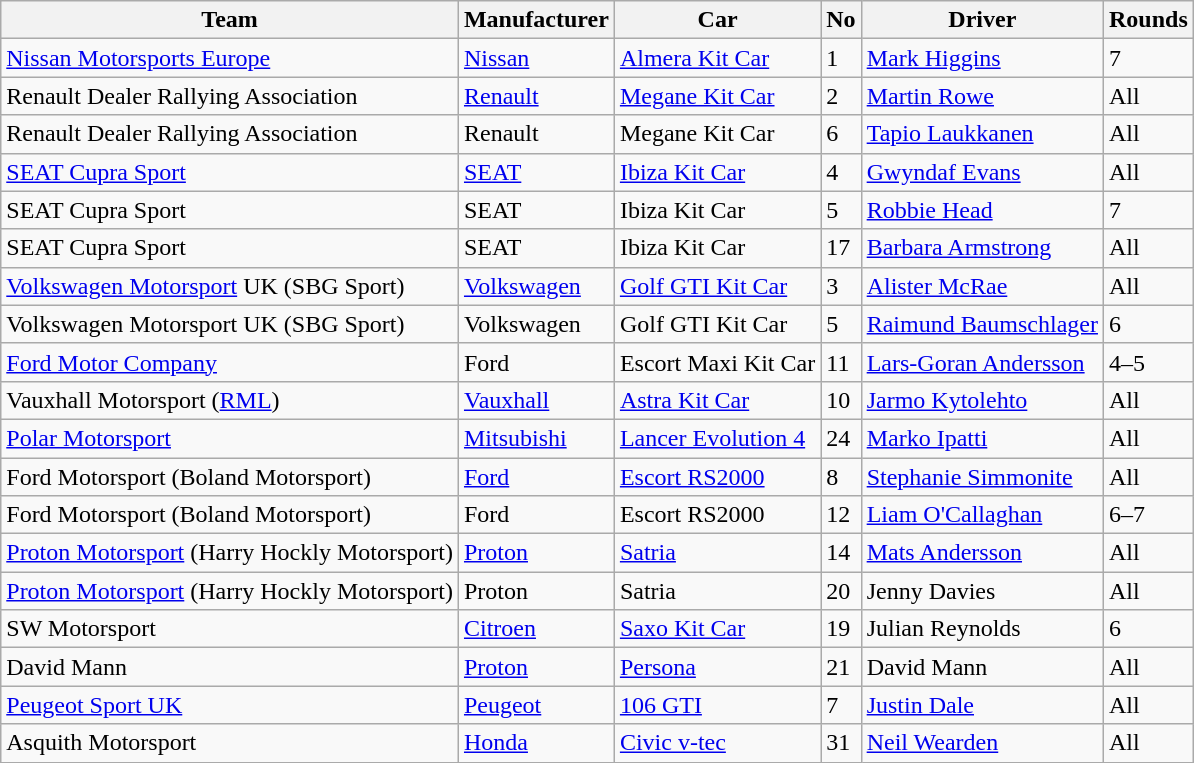<table class="wikitable">
<tr>
<th>Team</th>
<th>Manufacturer</th>
<th>Car</th>
<th>No</th>
<th>Driver</th>
<th>Rounds</th>
</tr>
<tr>
<td><a href='#'>Nissan Motorsports Europe</a></td>
<td><a href='#'>Nissan</a></td>
<td><a href='#'>Almera Kit Car</a></td>
<td>1</td>
<td><a href='#'>Mark Higgins</a></td>
<td>7</td>
</tr>
<tr>
<td>Renault Dealer Rallying Association</td>
<td><a href='#'>Renault</a></td>
<td><a href='#'>Megane Kit Car</a></td>
<td>2</td>
<td><a href='#'>Martin Rowe</a></td>
<td>All</td>
</tr>
<tr>
<td>Renault Dealer Rallying Association</td>
<td>Renault</td>
<td>Megane Kit Car</td>
<td>6</td>
<td><a href='#'>Tapio Laukkanen</a></td>
<td>All</td>
</tr>
<tr>
<td><a href='#'>SEAT Cupra Sport</a></td>
<td><a href='#'>SEAT</a></td>
<td><a href='#'>Ibiza Kit Car</a></td>
<td>4</td>
<td><a href='#'>Gwyndaf Evans</a></td>
<td>All</td>
</tr>
<tr>
<td>SEAT Cupra Sport</td>
<td>SEAT</td>
<td>Ibiza Kit Car</td>
<td>5</td>
<td><a href='#'>Robbie Head</a></td>
<td>7</td>
</tr>
<tr>
<td>SEAT Cupra Sport</td>
<td>SEAT</td>
<td>Ibiza Kit Car</td>
<td>17</td>
<td><a href='#'>Barbara Armstrong</a></td>
<td>All</td>
</tr>
<tr>
<td><a href='#'>Volkswagen Motorsport</a> UK (SBG Sport)</td>
<td><a href='#'>Volkswagen</a></td>
<td><a href='#'>Golf GTI Kit Car</a></td>
<td>3</td>
<td><a href='#'>Alister McRae</a></td>
<td>All</td>
</tr>
<tr>
<td>Volkswagen Motorsport UK (SBG Sport)</td>
<td>Volkswagen</td>
<td>Golf GTI Kit Car</td>
<td>5</td>
<td><a href='#'>Raimund Baumschlager</a></td>
<td>6</td>
</tr>
<tr>
<td><a href='#'>Ford Motor Company</a></td>
<td>Ford</td>
<td>Escort Maxi Kit Car</td>
<td>11</td>
<td><a href='#'>Lars-Goran Andersson</a></td>
<td>4–5</td>
</tr>
<tr>
<td>Vauxhall Motorsport (<a href='#'>RML</a>)</td>
<td><a href='#'>Vauxhall</a></td>
<td><a href='#'>Astra Kit Car</a></td>
<td>10</td>
<td><a href='#'>Jarmo Kytolehto</a></td>
<td>All</td>
</tr>
<tr>
<td><a href='#'>Polar Motorsport</a></td>
<td><a href='#'>Mitsubishi</a></td>
<td><a href='#'>Lancer Evolution 4</a></td>
<td>24</td>
<td><a href='#'>Marko Ipatti</a></td>
<td>All</td>
</tr>
<tr>
<td>Ford Motorsport (Boland Motorsport)</td>
<td><a href='#'>Ford</a></td>
<td><a href='#'>Escort RS2000</a></td>
<td>8</td>
<td><a href='#'>Stephanie Simmonite</a></td>
<td>All</td>
</tr>
<tr>
<td>Ford Motorsport (Boland Motorsport)</td>
<td>Ford</td>
<td>Escort RS2000</td>
<td>12</td>
<td><a href='#'>Liam O'Callaghan</a></td>
<td>6–7</td>
</tr>
<tr>
<td><a href='#'>Proton Motorsport</a> (Harry Hockly Motorsport)</td>
<td><a href='#'>Proton</a></td>
<td><a href='#'>Satria</a></td>
<td>14</td>
<td><a href='#'>Mats Andersson</a></td>
<td>All</td>
</tr>
<tr>
<td><a href='#'>Proton Motorsport</a> (Harry Hockly Motorsport)</td>
<td>Proton</td>
<td>Satria</td>
<td>20</td>
<td>Jenny Davies</td>
<td>All</td>
</tr>
<tr>
<td>SW Motorsport</td>
<td><a href='#'>Citroen</a></td>
<td><a href='#'>Saxo Kit Car</a></td>
<td>19</td>
<td>Julian Reynolds</td>
<td>6</td>
</tr>
<tr>
<td>David Mann</td>
<td><a href='#'>Proton</a></td>
<td><a href='#'>Persona</a></td>
<td>21</td>
<td>David Mann</td>
<td>All</td>
</tr>
<tr>
<td><a href='#'>Peugeot Sport UK</a></td>
<td><a href='#'>Peugeot</a></td>
<td><a href='#'>106 GTI</a></td>
<td>7</td>
<td><a href='#'>Justin Dale</a></td>
<td>All</td>
</tr>
<tr>
<td>Asquith Motorsport</td>
<td><a href='#'>Honda</a></td>
<td><a href='#'>Civic v-tec</a></td>
<td>31</td>
<td><a href='#'>Neil Wearden</a></td>
<td>All</td>
</tr>
</table>
